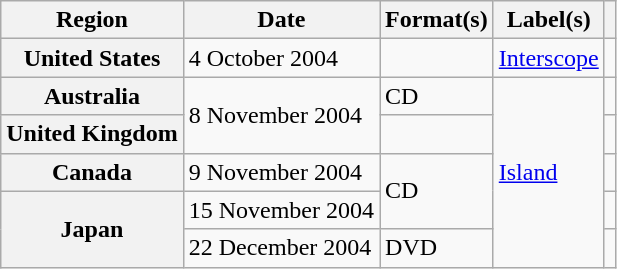<table class="wikitable plainrowheaders">
<tr>
<th scope="col">Region</th>
<th scope="col">Date</th>
<th scope="col">Format(s)</th>
<th scope="col">Label(s)</th>
<th scope="col"></th>
</tr>
<tr>
<th scope="row">United States</th>
<td>4 October 2004</td>
<td></td>
<td><a href='#'>Interscope</a></td>
<td></td>
</tr>
<tr>
<th scope="row">Australia</th>
<td rowspan="2">8 November 2004</td>
<td>CD</td>
<td rowspan="5"><a href='#'>Island</a></td>
<td></td>
</tr>
<tr>
<th scope="row">United Kingdom</th>
<td></td>
<td></td>
</tr>
<tr>
<th scope="row">Canada</th>
<td>9 November 2004</td>
<td rowspan="2">CD</td>
<td></td>
</tr>
<tr>
<th scope="row" rowspan="2">Japan</th>
<td>15 November 2004</td>
<td></td>
</tr>
<tr>
<td>22 December 2004</td>
<td>DVD</td>
<td></td>
</tr>
</table>
